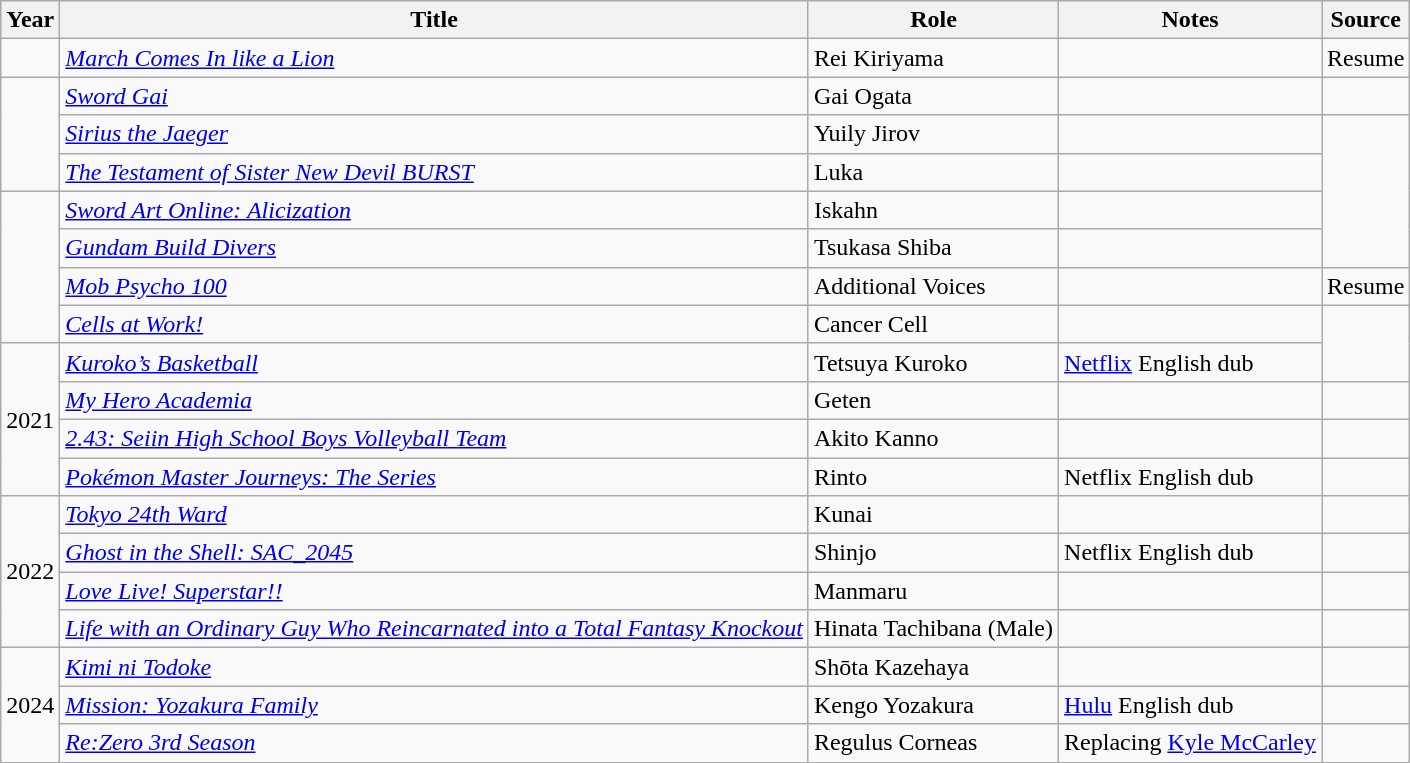<table class="wikitable sortable">
<tr>
<th>Year</th>
<th>Title</th>
<th>Role</th>
<th>Notes</th>
<th>Source</th>
</tr>
<tr>
<td></td>
<td><em><a href='#'>March Comes In like a Lion</a></em></td>
<td>Rei Kiriyama</td>
<td></td>
<td>Resume</td>
</tr>
<tr>
<td rowspan="3"></td>
<td><em><a href='#'>Sword Gai</a></em></td>
<td>Gai Ogata</td>
<td></td>
<td></td>
</tr>
<tr>
<td><em><a href='#'>Sirius the Jaeger</a></em></td>
<td>Yuily Jirov</td>
<td></td>
<td rowspan="4"></td>
</tr>
<tr>
<td><em><a href='#'>The Testament of Sister New Devil BURST</a></em></td>
<td>Luka</td>
<td></td>
</tr>
<tr>
<td rowspan="4"></td>
<td><em><a href='#'>Sword Art Online: Alicization</a></em></td>
<td>Iskahn</td>
<td></td>
</tr>
<tr>
<td><em><a href='#'>Gundam Build Divers</a></em></td>
<td>Tsukasa Shiba</td>
<td></td>
</tr>
<tr>
<td><em><a href='#'>Mob Psycho 100</a></em></td>
<td>Additional Voices</td>
<td></td>
<td>Resume</td>
</tr>
<tr>
<td><em><a href='#'>Cells at Work!</a></em></td>
<td>Cancer Cell</td>
<td></td>
<td rowspan="2"></td>
</tr>
<tr>
<td rowspan="4">2021</td>
<td><em><a href='#'>Kuroko’s Basketball</a></em></td>
<td>Tetsuya Kuroko</td>
<td><a href='#'>Netflix</a> English dub</td>
</tr>
<tr>
<td><em><a href='#'>My Hero Academia</a></em></td>
<td>Geten</td>
<td></td>
<td></td>
</tr>
<tr>
<td><em><a href='#'>2.43: Seiin High School Boys Volleyball Team</a></em></td>
<td>Akito Kanno</td>
<td></td>
<td></td>
</tr>
<tr>
<td><em><a href='#'>Pokémon Master Journeys: The Series</a></em></td>
<td>Rinto</td>
<td>Netflix English dub</td>
<td></td>
</tr>
<tr>
<td rowspan="4">2022</td>
<td><em><a href='#'>Tokyo 24th Ward</a></em></td>
<td>Kunai</td>
<td></td>
<td></td>
</tr>
<tr>
<td><em><a href='#'>Ghost in the Shell: SAC_2045</a></em></td>
<td>Shinjo</td>
<td>Netflix English dub</td>
<td></td>
</tr>
<tr>
<td><em><a href='#'>Love Live! Superstar!!</a></em></td>
<td>Manmaru</td>
<td></td>
<td></td>
</tr>
<tr>
<td><em><a href='#'>Life with an Ordinary Guy Who Reincarnated into a Total Fantasy Knockout</a></em></td>
<td>Hinata Tachibana (Male)</td>
<td></td>
<td></td>
</tr>
<tr>
<td rowspan="3">2024</td>
<td><em><a href='#'>Kimi ni Todoke</a></em></td>
<td>Shōta Kazehaya</td>
<td></td>
<td></td>
</tr>
<tr>
<td><em><a href='#'>Mission: Yozakura Family</a></em></td>
<td>Kengo Yozakura</td>
<td><a href='#'>Hulu</a> English dub</td>
<td></td>
</tr>
<tr>
<td><em><a href='#'>Re:Zero 3rd Season</a></em></td>
<td>Regulus Corneas</td>
<td>Replacing <a href='#'>Kyle McCarley</a></td>
<td></td>
</tr>
</table>
